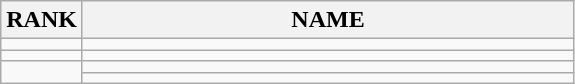<table class="wikitable">
<tr>
<th>RANK</th>
<th style="width: 20em">NAME</th>
</tr>
<tr>
<td align="center"></td>
<td></td>
</tr>
<tr>
<td align="center"></td>
<td></td>
</tr>
<tr>
<td rowspan=2 align="center"></td>
<td></td>
</tr>
<tr>
<td></td>
</tr>
</table>
